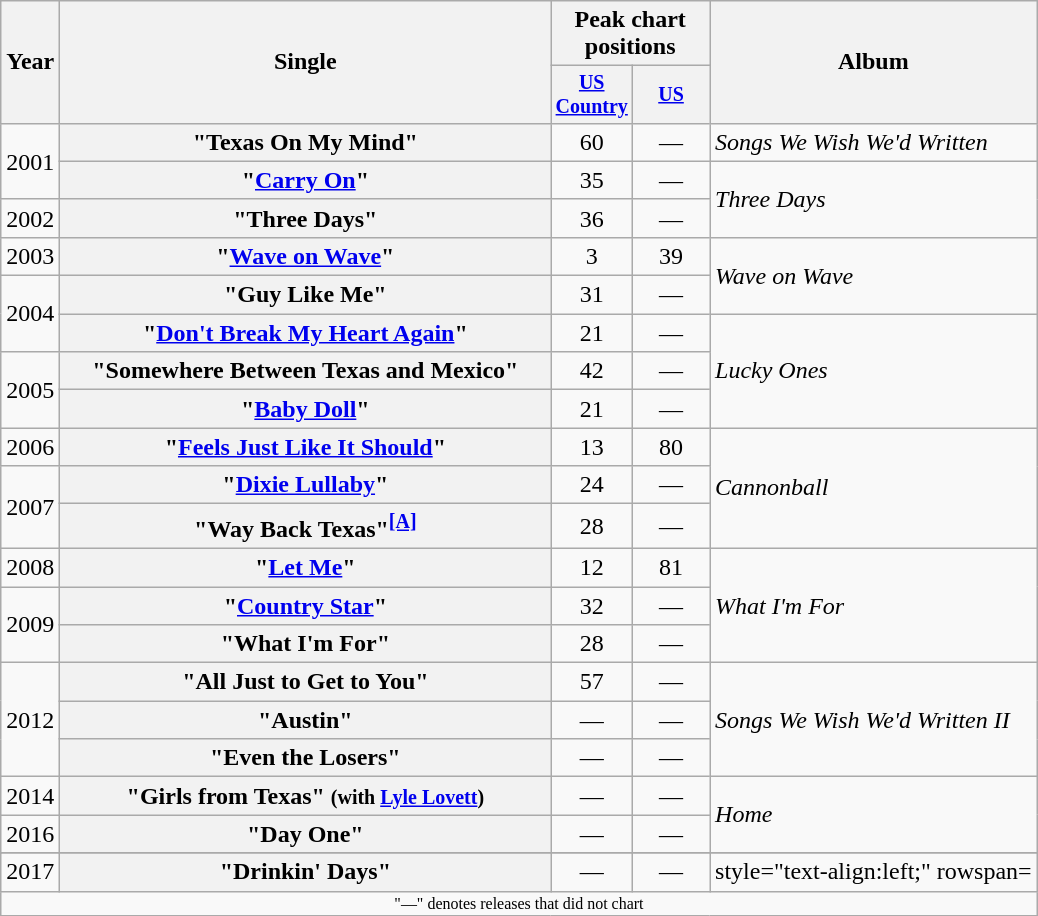<table class="wikitable plainrowheaders" style="text-align:center;">
<tr>
<th rowspan="2">Year</th>
<th rowspan="2" style="width:20em;">Single</th>
<th colspan="2">Peak chart<br>positions</th>
<th rowspan="2">Album</th>
</tr>
<tr style="font-size:smaller;">
<th style="width:45px;"><a href='#'>US Country</a><br></th>
<th style="width:45px;"><a href='#'>US</a><br></th>
</tr>
<tr>
<td rowspan="2">2001</td>
<th scope="row">"Texas On My Mind" </th>
<td>60</td>
<td>—</td>
<td style="text-align:left;"><em>Songs We Wish We'd Written</em></td>
</tr>
<tr>
<th scope="row">"<a href='#'>Carry On</a>"</th>
<td>35</td>
<td>—</td>
<td style="text-align:left;" rowspan="2"><em>Three Days</em></td>
</tr>
<tr>
<td>2002</td>
<th scope="row">"Three Days"</th>
<td>36</td>
<td>—</td>
</tr>
<tr>
<td>2003</td>
<th scope="row">"<a href='#'>Wave on Wave</a>"</th>
<td>3</td>
<td>39</td>
<td style="text-align:left;" rowspan="2"><em>Wave on Wave</em></td>
</tr>
<tr>
<td rowspan="2">2004</td>
<th scope="row">"Guy Like Me"</th>
<td>31</td>
<td>—</td>
</tr>
<tr>
<th scope="row">"<a href='#'>Don't Break My Heart Again</a>"</th>
<td>21</td>
<td>—</td>
<td style="text-align:left;" rowspan="3"><em>Lucky Ones</em></td>
</tr>
<tr>
<td rowspan="2">2005</td>
<th scope="row">"Somewhere Between Texas and Mexico"</th>
<td>42</td>
<td>—</td>
</tr>
<tr>
<th scope="row">"<a href='#'>Baby Doll</a>"</th>
<td>21</td>
<td>—</td>
</tr>
<tr>
<td>2006</td>
<th scope="row">"<a href='#'>Feels Just Like It Should</a>"</th>
<td>13</td>
<td>80</td>
<td style="text-align:left;" rowspan="3"><em>Cannonball</em></td>
</tr>
<tr>
<td rowspan="2">2007</td>
<th scope="row">"<a href='#'>Dixie Lullaby</a>"</th>
<td>24</td>
<td>—</td>
</tr>
<tr>
<th scope="row">"Way Back Texas"<sup><span></span><a href='#'><strong>[A]</strong></a></sup></th>
<td>28</td>
<td>—</td>
</tr>
<tr>
<td>2008</td>
<th scope="row">"<a href='#'>Let Me</a>"</th>
<td>12</td>
<td>81</td>
<td style="text-align:left;" rowspan="3"><em>What I'm For</em></td>
</tr>
<tr>
<td rowspan="2">2009</td>
<th scope="row">"<a href='#'>Country Star</a>"</th>
<td>32</td>
<td>—</td>
</tr>
<tr>
<th scope="row">"What I'm For"</th>
<td>28</td>
<td>—</td>
</tr>
<tr>
<td rowspan="3">2012</td>
<th scope="row">"All Just to Get to You"</th>
<td>57</td>
<td>—</td>
<td style="text-align:left;" rowspan="3"><em>Songs We Wish We'd Written II</em></td>
</tr>
<tr>
<th scope="row">"Austin"</th>
<td>—</td>
<td>—</td>
</tr>
<tr>
<th scope="row">"Even the Losers"</th>
<td>—</td>
<td>—</td>
</tr>
<tr>
<td>2014</td>
<th scope="row">"Girls from Texas" <small>(with <a href='#'>Lyle Lovett</a>)</small></th>
<td>—</td>
<td>—</td>
<td style="text-align:left;" rowspan="2"><em>Home</em></td>
</tr>
<tr>
<td>2016</td>
<th scope="row">"Day One"</th>
<td>—</td>
<td>—</td>
</tr>
<tr>
</tr>
<tr>
<td>2017</td>
<th scope="row">"Drinkin' Days"</th>
<td>—</td>
<td>—</td>
<td>style="text-align:left;" rowspan=</td>
</tr>
<tr>
<td colspan="5" style="text-align:center; font-size:8pt;">"—" denotes releases that did not chart</td>
</tr>
</table>
